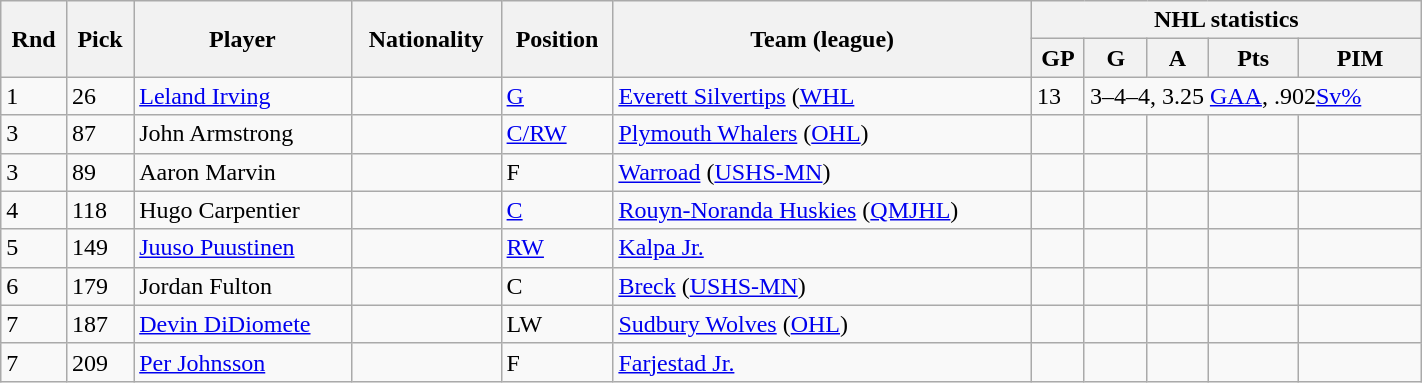<table class="wikitable"  width="75%">
<tr>
<th rowspan="2">Rnd</th>
<th rowspan="2">Pick</th>
<th rowspan="2">Player</th>
<th rowspan="2">Nationality</th>
<th rowspan="2">Position</th>
<th rowspan="2">Team (league)</th>
<th colspan="5">NHL statistics</th>
</tr>
<tr>
<th>GP</th>
<th>G</th>
<th>A</th>
<th>Pts</th>
<th>PIM</th>
</tr>
<tr>
<td>1</td>
<td>26</td>
<td><a href='#'>Leland Irving</a></td>
<td></td>
<td><a href='#'>G</a></td>
<td><a href='#'>Everett Silvertips</a> (<a href='#'>WHL</a></td>
<td>13</td>
<td colspan=4>3–4–4, 3.25 <a href='#'>GAA</a>, .902<a href='#'>Sv%</a></td>
</tr>
<tr>
<td>3</td>
<td>87</td>
<td>John Armstrong</td>
<td></td>
<td><a href='#'>C/RW</a></td>
<td><a href='#'>Plymouth Whalers</a> (<a href='#'>OHL</a>)</td>
<td></td>
<td></td>
<td></td>
<td></td>
<td></td>
</tr>
<tr>
<td>3</td>
<td>89</td>
<td>Aaron Marvin</td>
<td></td>
<td>F</td>
<td><a href='#'>Warroad</a> (<a href='#'>USHS-MN</a>)</td>
<td></td>
<td></td>
<td></td>
<td></td>
<td></td>
</tr>
<tr>
<td>4</td>
<td>118</td>
<td>Hugo Carpentier</td>
<td></td>
<td><a href='#'>C</a></td>
<td><a href='#'>Rouyn-Noranda Huskies</a> (<a href='#'>QMJHL</a>)</td>
<td></td>
<td></td>
<td></td>
<td></td>
<td></td>
</tr>
<tr>
<td>5</td>
<td>149</td>
<td><a href='#'>Juuso Puustinen</a></td>
<td></td>
<td><a href='#'>RW</a></td>
<td><a href='#'>Kalpa Jr.</a></td>
<td></td>
<td></td>
<td></td>
<td></td>
<td></td>
</tr>
<tr>
<td>6</td>
<td>179</td>
<td>Jordan Fulton</td>
<td></td>
<td>C</td>
<td><a href='#'>Breck</a> (<a href='#'>USHS-MN</a>)</td>
<td></td>
<td></td>
<td></td>
<td></td>
<td></td>
</tr>
<tr>
<td>7</td>
<td>187</td>
<td><a href='#'>Devin DiDiomete</a></td>
<td></td>
<td>LW</td>
<td><a href='#'>Sudbury Wolves</a> (<a href='#'>OHL</a>)</td>
<td></td>
<td></td>
<td></td>
<td></td>
<td></td>
</tr>
<tr>
<td>7</td>
<td>209</td>
<td><a href='#'>Per Johnsson</a></td>
<td></td>
<td>F</td>
<td><a href='#'>Farjestad Jr.</a></td>
<td></td>
<td></td>
<td></td>
<td></td>
<td></td>
</tr>
</table>
